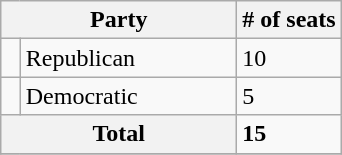<table class="wikitable sortable">
<tr>
<th colspan="2" style="width:150px;">Party</th>
<th># of seats</th>
</tr>
<tr>
<td></td>
<td>Republican</td>
<td>10</td>
</tr>
<tr>
<td></td>
<td>Democratic</td>
<td>5</td>
</tr>
<tr>
<th colspan=2>Total</th>
<td><strong>15</strong></td>
</tr>
<tr>
</tr>
</table>
